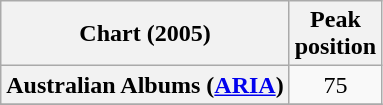<table class="wikitable sortable plainrowheaders" style="text-align:center">
<tr>
<th scope="col">Chart (2005)</th>
<th scope="col">Peak<br>position</th>
</tr>
<tr>
<th scope="row">Australian Albums (<a href='#'>ARIA</a>)</th>
<td>75</td>
</tr>
<tr>
</tr>
</table>
